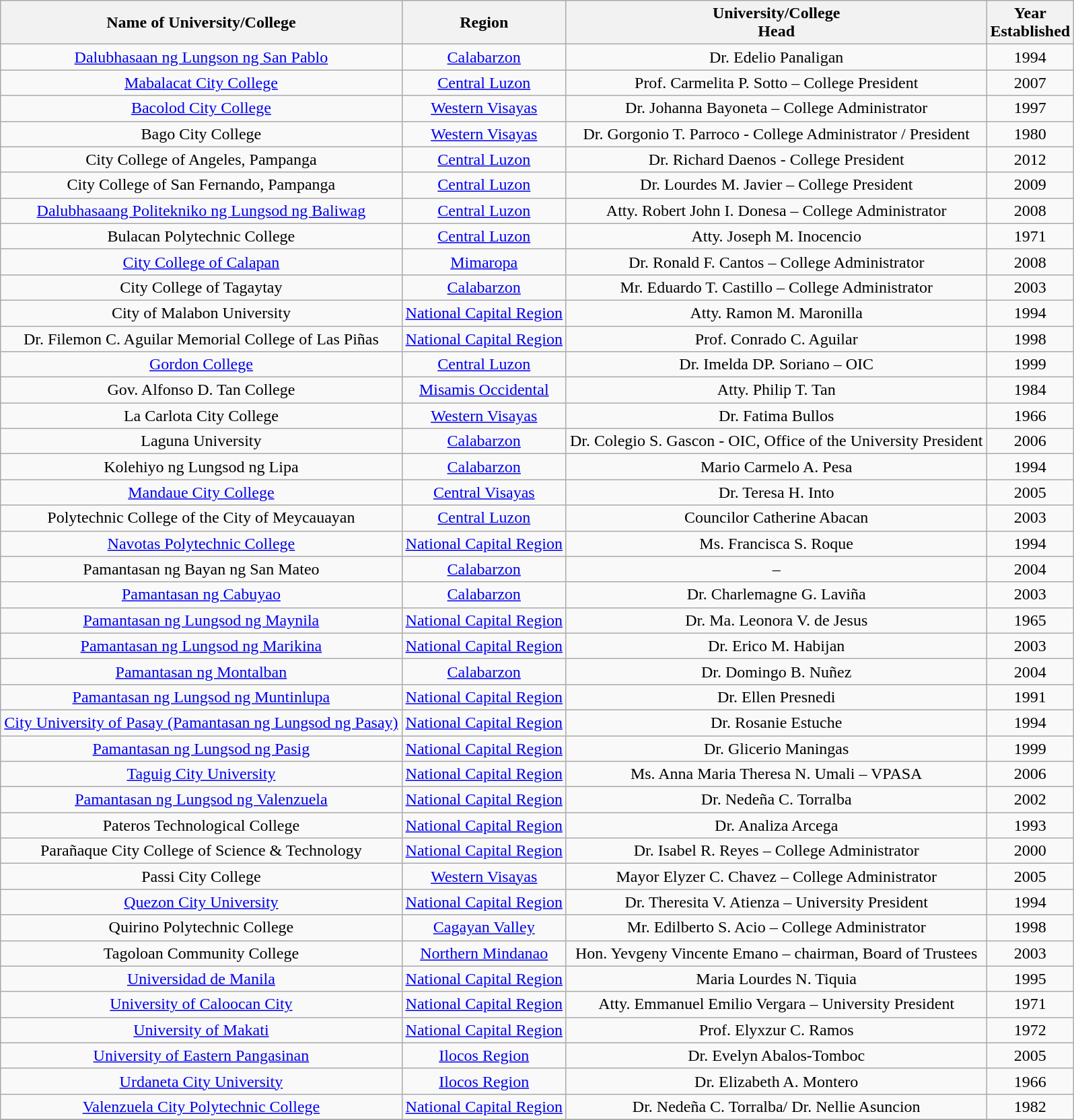<table class="wikitable sortable">
<tr>
<th>Name of University/College</th>
<th>Region</th>
<th>University/College<br>Head</th>
<th>Year<br>Established</th>
</tr>
<tr style="text-align:center;">
<td><a href='#'>Dalubhasaan ng Lungson ng San Pablo</a></td>
<td><a href='#'>Calabarzon</a></td>
<td>Dr. Edelio Panaligan</td>
<td>1994</td>
</tr>
<tr style="text-align:center;">
<td><a href='#'>Mabalacat City College</a></td>
<td><a href='#'>Central Luzon</a></td>
<td>Prof. Carmelita P. Sotto – College President</td>
<td>2007</td>
</tr>
<tr style="text-align:center;">
<td><a href='#'>Bacolod City College</a></td>
<td><a href='#'>Western Visayas</a></td>
<td>Dr. Johanna Bayoneta – College Administrator</td>
<td>1997</td>
</tr>
<tr style="text-align:center;">
<td>Bago City College</td>
<td><a href='#'>Western Visayas</a></td>
<td>Dr. Gorgonio T. Parroco - College Administrator / President</td>
<td>1980</td>
</tr>
<tr style="text-align:center;">
<td>City College of Angeles, Pampanga</td>
<td><a href='#'>Central Luzon</a></td>
<td>Dr. Richard Daenos - College President</td>
<td>2012</td>
</tr>
<tr style="text-align:center;">
<td>City College of San Fernando, Pampanga</td>
<td><a href='#'>Central Luzon</a></td>
<td>Dr. Lourdes M. Javier – College President</td>
<td>2009</td>
</tr>
<tr style="text-align:center;">
<td><a href='#'>Dalubhasaang Politekniko ng Lungsod ng Baliwag</a></td>
<td><a href='#'>Central Luzon</a></td>
<td>Atty. Robert John I. Donesa – College Administrator</td>
<td>2008</td>
</tr>
<tr style="text-align:center;">
<td>Bulacan Polytechnic College</td>
<td><a href='#'>Central Luzon</a></td>
<td>Atty. Joseph M. Inocencio</td>
<td>1971</td>
</tr>
<tr style="text-align:center;">
<td><a href='#'>City College of Calapan</a></td>
<td><a href='#'>Mimaropa</a></td>
<td>Dr. Ronald F. Cantos – College Administrator</td>
<td>2008</td>
</tr>
<tr style="text-align:center;">
<td>City College of Tagaytay</td>
<td><a href='#'>Calabarzon</a></td>
<td>Mr. Eduardo T. Castillo – College Administrator</td>
<td>2003</td>
</tr>
<tr style="text-align:center;">
<td>City of Malabon University</td>
<td><a href='#'>National Capital Region</a></td>
<td>Atty. Ramon M. Maronilla</td>
<td>1994</td>
</tr>
<tr style="text-align:center;">
<td>Dr. Filemon C. Aguilar Memorial College of Las Piñas</td>
<td><a href='#'>National Capital Region</a></td>
<td>Prof. Conrado C. Aguilar</td>
<td>1998</td>
</tr>
<tr style="text-align:center;">
<td><a href='#'>Gordon College</a></td>
<td><a href='#'>Central Luzon</a></td>
<td>Dr. Imelda DP. Soriano – OIC</td>
<td>1999</td>
</tr>
<tr style="text-align:center;">
<td>Gov. Alfonso D. Tan College</td>
<td><a href='#'>Misamis Occidental</a></td>
<td>Atty. Philip T. Tan</td>
<td>1984</td>
</tr>
<tr style="text-align:center;">
<td>La Carlota City College</td>
<td><a href='#'>Western Visayas</a></td>
<td>Dr. Fatima Bullos</td>
<td>1966</td>
</tr>
<tr style="text-align:center;">
<td>Laguna University</td>
<td><a href='#'>Calabarzon</a></td>
<td>Dr. Colegio S. Gascon - OIC, Office of the University President</td>
<td>2006</td>
</tr>
<tr style="text-align:center;">
<td>Kolehiyo ng Lungsod ng Lipa</td>
<td><a href='#'>Calabarzon</a></td>
<td>Mario Carmelo A. Pesa</td>
<td>1994</td>
</tr>
<tr style="text-align:center;">
<td><a href='#'>Mandaue City College</a></td>
<td><a href='#'>Central Visayas</a></td>
<td>Dr. Teresa H. Into</td>
<td>2005</td>
</tr>
<tr style="text-align:center;">
<td>Polytechnic College of the City of Meycauayan</td>
<td><a href='#'>Central Luzon</a></td>
<td>Councilor Catherine Abacan</td>
<td>2003</td>
</tr>
<tr style="text-align:center;">
<td><a href='#'>Navotas Polytechnic College</a></td>
<td><a href='#'>National Capital Region</a></td>
<td>Ms. Francisca S. Roque</td>
<td>1994</td>
</tr>
<tr style="text-align:center;">
<td>Pamantasan ng Bayan ng San Mateo</td>
<td><a href='#'>Calabarzon</a></td>
<td>–</td>
<td>2004</td>
</tr>
<tr style="text-align:center;">
<td><a href='#'>Pamantasan ng Cabuyao</a></td>
<td><a href='#'>Calabarzon</a></td>
<td>Dr. Charlemagne G. Laviña</td>
<td>2003</td>
</tr>
<tr style="text-align:center;">
<td><a href='#'>Pamantasan ng Lungsod ng Maynila</a></td>
<td><a href='#'>National Capital Region</a></td>
<td>Dr. Ma. Leonora V. de Jesus</td>
<td>1965</td>
</tr>
<tr style="text-align:center;">
<td><a href='#'>Pamantasan ng Lungsod ng Marikina</a></td>
<td><a href='#'>National Capital Region</a></td>
<td>Dr. Erico M. Habijan</td>
<td>2003</td>
</tr>
<tr style="text-align:center;">
<td><a href='#'>Pamantasan ng Montalban</a></td>
<td><a href='#'>Calabarzon</a></td>
<td>Dr. Domingo B. Nuñez</td>
<td>2004</td>
</tr>
<tr style="text-align:center;">
<td><a href='#'>Pamantasan ng Lungsod ng Muntinlupa</a></td>
<td><a href='#'>National Capital Region</a></td>
<td>Dr. Ellen Presnedi</td>
<td>1991</td>
</tr>
<tr style="text-align:center;">
<td><a href='#'>City University of Pasay (Pamantasan ng Lungsod ng Pasay)</a></td>
<td><a href='#'>National Capital Region</a></td>
<td>Dr. Rosanie Estuche</td>
<td>1994</td>
</tr>
<tr style="text-align:center;">
<td><a href='#'>Pamantasan ng Lungsod ng Pasig</a></td>
<td><a href='#'>National Capital Region</a></td>
<td>Dr. Glicerio Maningas</td>
<td>1999</td>
</tr>
<tr style="text-align:center;">
<td><a href='#'>Taguig City University</a></td>
<td><a href='#'>National Capital Region</a></td>
<td>Ms. Anna Maria Theresa N. Umali – VPASA</td>
<td>2006</td>
</tr>
<tr style="text-align:center;">
<td><a href='#'>Pamantasan ng Lungsod ng Valenzuela</a></td>
<td><a href='#'>National Capital Region</a></td>
<td>Dr. Nedeña C. Torralba</td>
<td>2002</td>
</tr>
<tr style="text-align:center;">
<td>Pateros Technological College</td>
<td><a href='#'>National Capital Region</a></td>
<td>Dr. Analiza Arcega</td>
<td>1993</td>
</tr>
<tr style="text-align:center;">
<td>Parañaque City College of Science & Technology</td>
<td><a href='#'>National Capital Region</a></td>
<td>Dr. Isabel R. Reyes – College Administrator</td>
<td>2000</td>
</tr>
<tr style="text-align:center;">
<td>Passi City College</td>
<td><a href='#'>Western Visayas</a></td>
<td>Mayor Elyzer C. Chavez – College Administrator</td>
<td>2005</td>
</tr>
<tr style="text-align:center;">
<td><a href='#'>Quezon City University</a></td>
<td><a href='#'>National Capital Region</a></td>
<td>Dr. Theresita V. Atienza – University President</td>
<td>1994</td>
</tr>
<tr style="text-align:center;">
<td>Quirino Polytechnic College</td>
<td><a href='#'>Cagayan Valley</a></td>
<td>Mr. Edilberto S. Acio – College Administrator</td>
<td>1998</td>
</tr>
<tr style="text-align:center;">
<td>Tagoloan Community College</td>
<td><a href='#'>Northern Mindanao</a></td>
<td>Hon. Yevgeny Vincente Emano – chairman, Board of Trustees</td>
<td>2003</td>
</tr>
<tr style="text-align:center;">
<td><a href='#'>Universidad de Manila</a></td>
<td><a href='#'>National Capital Region</a></td>
<td>Maria Lourdes N. Tiquia</td>
<td>1995</td>
</tr>
<tr style="text-align:center;">
<td><a href='#'>University of Caloocan City</a></td>
<td><a href='#'>National Capital Region</a></td>
<td>Atty. Emmanuel Emilio Vergara – University President</td>
<td>1971</td>
</tr>
<tr style="text-align:center;">
<td><a href='#'>University of Makati</a></td>
<td><a href='#'>National Capital Region</a></td>
<td>Prof. Elyxzur C. Ramos</td>
<td>1972</td>
</tr>
<tr style="text-align:center;">
<td><a href='#'>University of Eastern Pangasinan</a></td>
<td><a href='#'>Ilocos Region</a></td>
<td>Dr. Evelyn Abalos-Tomboc</td>
<td>2005</td>
</tr>
<tr style="text-align:center;">
<td><a href='#'>Urdaneta City University</a></td>
<td><a href='#'>Ilocos Region</a></td>
<td>Dr. Elizabeth A. Montero</td>
<td>1966</td>
</tr>
<tr style="text-align:center;">
<td><a href='#'>Valenzuela City Polytechnic College</a></td>
<td><a href='#'>National Capital Region</a></td>
<td>Dr. Nedeña C. Torralba/ Dr. Nellie Asuncion</td>
<td>1982</td>
</tr>
<tr style="text-align:center;">
</tr>
</table>
